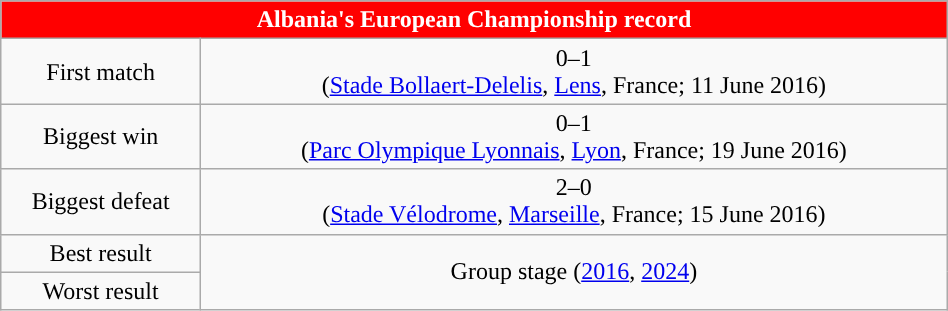<table class="wikitable collapsible collapsed" style="width:50%;text-align:center">
<tr>
<th colspan="2" style="background:#FF0000;color:#FFFFFF;">Albania's European Championship record</th>
</tr>
<tr>
<td>First match</td>
<td> 0–1 <br>(<a href='#'>Stade Bollaert-Delelis</a>, <a href='#'>Lens</a>, France; 11 June 2016)</td>
</tr>
<tr>
<td>Biggest win</td>
<td> 0–1 <br>(<a href='#'>Parc Olympique Lyonnais</a>, <a href='#'>Lyon</a>, France; 19 June 2016)</td>
</tr>
<tr>
<td>Biggest defeat</td>
<td> 2–0 <br>(<a href='#'>Stade Vélodrome</a>, <a href='#'>Marseille</a>, France; 15 June 2016)</td>
</tr>
<tr>
<td>Best result</td>
<td rowspan="2">Group stage (<a href='#'>2016</a>, <a href='#'>2024</a>)</td>
</tr>
<tr>
<td>Worst result</td>
</tr>
</table>
